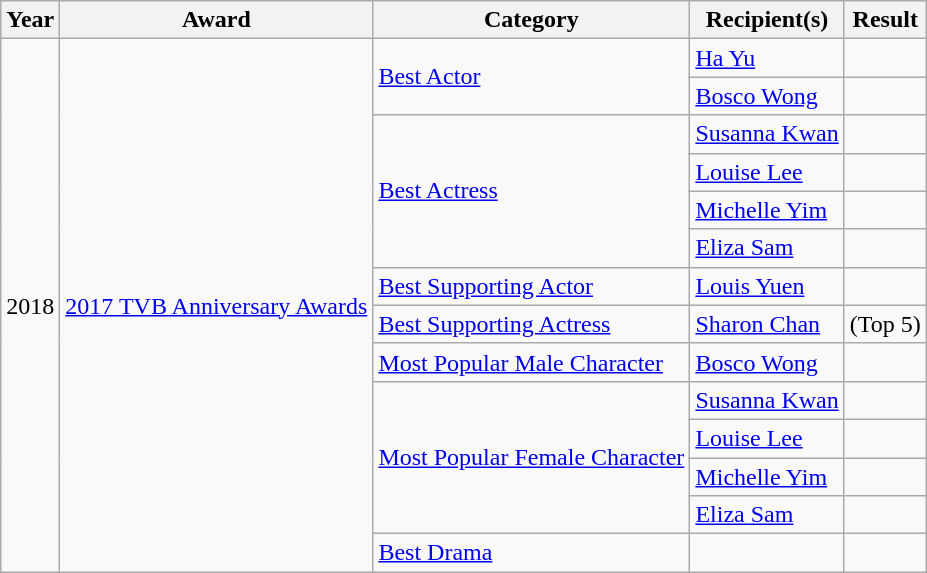<table class="wikitable sortable plainrowheaders" style="width:auto;">
<tr>
<th>Year</th>
<th>Award</th>
<th>Category</th>
<th>Recipient(s)</th>
<th>Result</th>
</tr>
<tr>
<td rowspan="14">2018</td>
<td rowspan="14"><a href='#'>2017 TVB Anniversary Awards</a></td>
<td rowspan="2"><a href='#'>Best Actor</a></td>
<td><a href='#'>Ha Yu</a></td>
<td></td>
</tr>
<tr>
<td><a href='#'>Bosco Wong</a></td>
<td></td>
</tr>
<tr>
<td rowspan="4"><a href='#'>Best Actress</a></td>
<td><a href='#'>Susanna Kwan</a></td>
<td></td>
</tr>
<tr>
<td><a href='#'>Louise Lee</a></td>
<td></td>
</tr>
<tr>
<td><a href='#'>Michelle Yim</a></td>
<td></td>
</tr>
<tr>
<td><a href='#'>Eliza Sam</a></td>
<td></td>
</tr>
<tr>
<td><a href='#'>Best Supporting Actor</a></td>
<td><a href='#'>Louis Yuen</a></td>
<td></td>
</tr>
<tr>
<td><a href='#'>Best Supporting Actress</a></td>
<td><a href='#'>Sharon Chan</a></td>
<td> (Top 5)</td>
</tr>
<tr>
<td><a href='#'>Most Popular Male Character</a></td>
<td><a href='#'>Bosco Wong</a></td>
<td></td>
</tr>
<tr>
<td rowspan="4"><a href='#'>Most Popular Female Character</a></td>
<td><a href='#'>Susanna Kwan</a></td>
<td></td>
</tr>
<tr>
<td><a href='#'>Louise Lee</a></td>
<td></td>
</tr>
<tr>
<td><a href='#'>Michelle Yim</a></td>
<td></td>
</tr>
<tr>
<td><a href='#'>Eliza Sam</a></td>
<td></td>
</tr>
<tr>
<td><a href='#'>Best Drama</a></td>
<td></td>
<td></td>
</tr>
</table>
